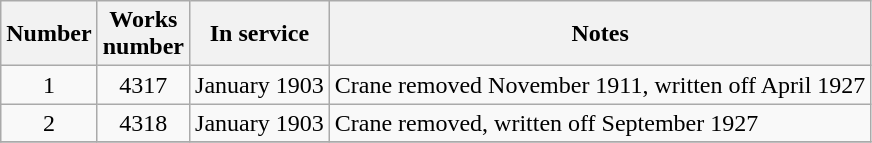<table class="wikitable sortable">
<tr>
<th>Number</th>
<th>Works<br>number</th>
<th>In service</th>
<th>Notes</th>
</tr>
<tr>
<td align=center>1</td>
<td align=center>4317</td>
<td>January 1903</td>
<td>Crane removed November 1911, written off April 1927</td>
</tr>
<tr>
<td align=center>2</td>
<td align=center>4318</td>
<td>January 1903</td>
<td>Crane removed, written off September 1927</td>
</tr>
<tr>
</tr>
</table>
